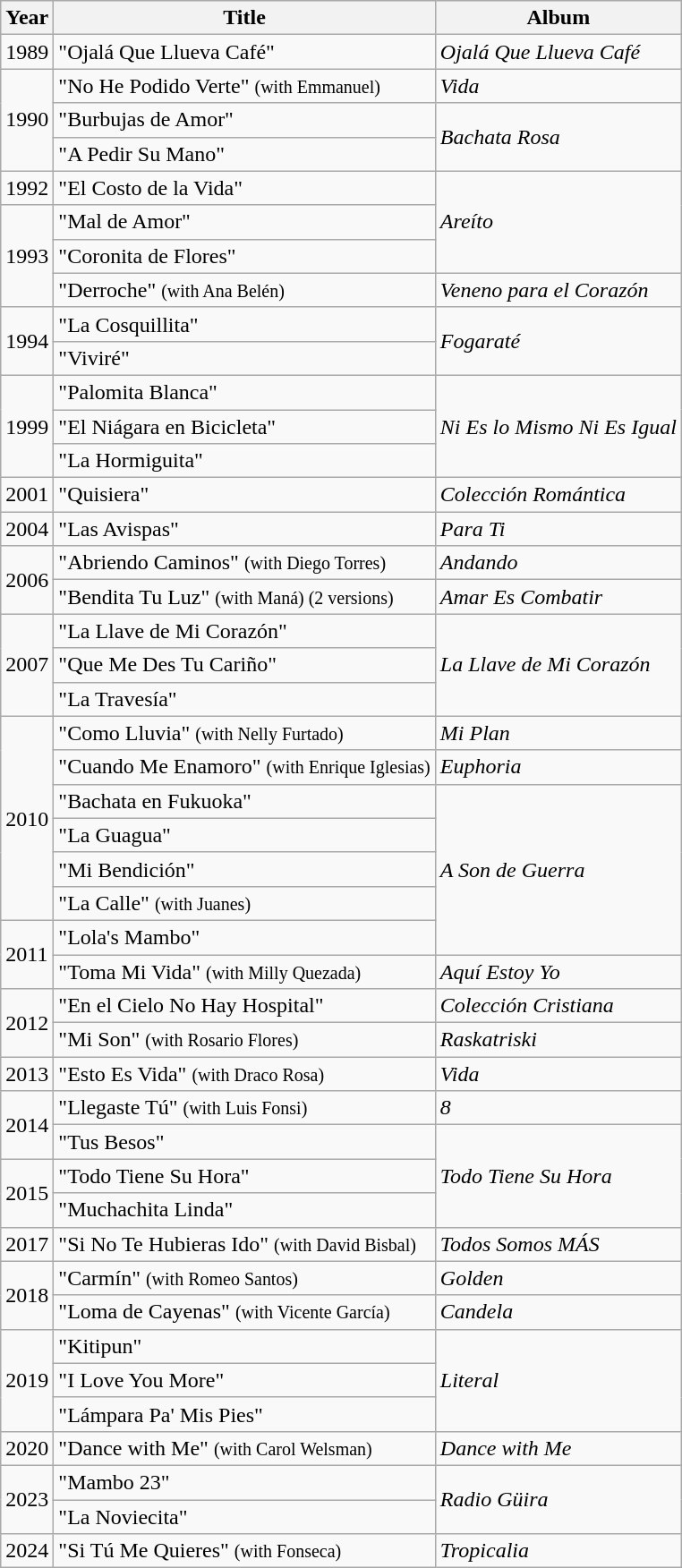<table class="wikitable">
<tr>
<th scope="col" rowspan="1">Year</th>
<th scope="col" rowspan="1">Title</th>
<th scope="col" rowspan="1">Album</th>
</tr>
<tr>
<td>1989</td>
<td>"Ojalá Que Llueva Café"</td>
<td><em>Ojalá Que Llueva Café</em></td>
</tr>
<tr>
<td rowspan="3">1990</td>
<td>"No He Podido Verte" <small>(with Emmanuel)</small></td>
<td><em>Vida</em></td>
</tr>
<tr>
<td>"Burbujas de Amor"</td>
<td rowspan="2"><em>Bachata Rosa</em></td>
</tr>
<tr>
<td>"A Pedir Su Mano"</td>
</tr>
<tr>
<td>1992</td>
<td>"El Costo de la Vida"</td>
<td rowspan="3"><em>Areíto</em></td>
</tr>
<tr>
<td rowspan="3">1993</td>
<td>"Mal de Amor"</td>
</tr>
<tr>
<td>"Coronita de Flores"</td>
</tr>
<tr>
<td>"Derroche" <small>(with Ana Belén)</small></td>
<td><em>Veneno para el Corazón</em></td>
</tr>
<tr>
<td rowspan="2">1994</td>
<td>"La Cosquillita"</td>
<td rowspan="2"><em>Fogaraté</em></td>
</tr>
<tr>
<td>"Viviré"</td>
</tr>
<tr>
<td rowspan="3">1999</td>
<td>"Palomita Blanca"</td>
<td rowspan="3"><em>Ni Es lo Mismo Ni Es Igual</em></td>
</tr>
<tr>
<td>"El Niágara en Bicicleta"</td>
</tr>
<tr>
<td>"La Hormiguita"</td>
</tr>
<tr>
<td>2001</td>
<td>"Quisiera"</td>
<td><em>Colección Romántica</em></td>
</tr>
<tr>
<td>2004</td>
<td>"Las Avispas"</td>
<td><em>Para Ti</em></td>
</tr>
<tr>
<td rowspan="2">2006</td>
<td>"Abriendo Caminos" <small>(with Diego Torres)</small></td>
<td><em>Andando</em></td>
</tr>
<tr>
<td>"Bendita Tu Luz" <small>(with Maná) (2 versions)</small></td>
<td><em>Amar Es Combatir</em></td>
</tr>
<tr>
<td rowspan="3">2007</td>
<td>"La Llave de Mi Corazón"</td>
<td rowspan="3"><em>La Llave de Mi Corazón</em></td>
</tr>
<tr>
<td>"Que Me Des Tu Cariño"</td>
</tr>
<tr>
<td>"La Travesía"</td>
</tr>
<tr>
<td rowspan="6">2010</td>
<td>"Como Lluvia" <small>(with Nelly Furtado)</small></td>
<td><em>Mi Plan</em></td>
</tr>
<tr>
<td>"Cuando Me Enamoro" <small>(with Enrique Iglesias)</small></td>
<td><em>Euphoria</em></td>
</tr>
<tr>
<td>"Bachata en Fukuoka"</td>
<td rowspan="5"><em>A Son de Guerra</em></td>
</tr>
<tr>
<td>"La Guagua"</td>
</tr>
<tr>
<td>"Mi Bendición"</td>
</tr>
<tr>
<td>"La Calle" <small>(with Juanes)</small></td>
</tr>
<tr>
<td rowspan="2">2011</td>
<td>"Lola's Mambo"</td>
</tr>
<tr>
<td>"Toma Mi Vida" <small>(with Milly Quezada)</small></td>
<td><em>Aquí Estoy Yo</em></td>
</tr>
<tr>
<td rowspan="2">2012</td>
<td>"En el Cielo No Hay Hospital"</td>
<td><em>Colección Cristiana</em></td>
</tr>
<tr>
<td>"Mi Son" <small>(with Rosario Flores)</small></td>
<td><em>Raskatriski</em></td>
</tr>
<tr>
<td>2013</td>
<td>"Esto Es Vida" <small>(with Draco Rosa)</small></td>
<td><em>Vida</em></td>
</tr>
<tr>
<td rowspan="2">2014</td>
<td>"Llegaste Tú" <small>(with Luis Fonsi)</small></td>
<td><em>8</em></td>
</tr>
<tr>
<td>"Tus Besos"</td>
<td rowspan="3"><em>Todo Tiene Su Hora</em></td>
</tr>
<tr>
<td rowspan="2">2015</td>
<td>"Todo Tiene Su Hora"</td>
</tr>
<tr>
<td>"Muchachita Linda"</td>
</tr>
<tr>
<td>2017</td>
<td>"Si No Te Hubieras Ido" <small>(with David Bisbal)</small></td>
<td><em>Todos Somos MÁS</em></td>
</tr>
<tr>
<td rowspan="2">2018</td>
<td>"Carmín" <small>(with Romeo Santos)</small></td>
<td><em>Golden</em></td>
</tr>
<tr>
<td>"Loma de Cayenas" <small>(with Vicente García)</small></td>
<td><em>Candela</em></td>
</tr>
<tr>
<td rowspan="3">2019</td>
<td>"Kitipun"</td>
<td rowspan="3"><em>Literal</em></td>
</tr>
<tr>
<td>"I Love You More"</td>
</tr>
<tr>
<td>"Lámpara Pa' Mis Pies"</td>
</tr>
<tr>
<td>2020</td>
<td>"Dance with Me" <small>(with Carol Welsman)</small></td>
<td><em>Dance with Me</em></td>
</tr>
<tr>
<td rowspan="2">2023</td>
<td>"Mambo 23"</td>
<td rowspan="2"><em>Radio Güira</em></td>
</tr>
<tr>
<td>"La Noviecita"</td>
</tr>
<tr>
<td>2024</td>
<td>"Si Tú Me Quieres" <small>(with Fonseca)</small></td>
<td><em>Tropicalia</em></td>
</tr>
</table>
